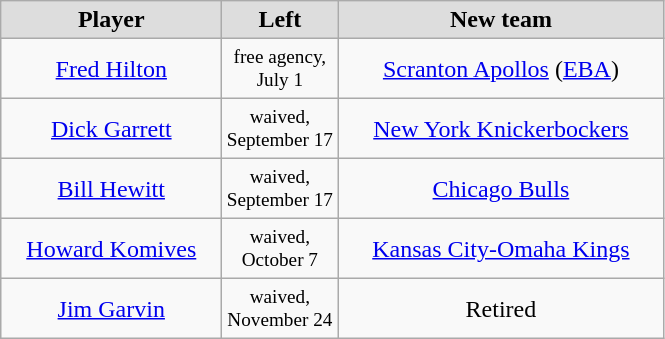<table class="wikitable" style="text-align: center">
<tr align="center"  bgcolor="#dddddd">
<td style="width:140px"><strong>Player</strong></td>
<td style="width:70px"><strong>Left</strong></td>
<td style="width:210px"><strong>New team</strong></td>
</tr>
<tr style="height:40px">
<td><a href='#'>Fred Hilton</a></td>
<td style="font-size: 80%">free agency, July 1</td>
<td><a href='#'>Scranton Apollos</a> (<a href='#'>EBA</a>)</td>
</tr>
<tr style="height:40px">
<td><a href='#'>Dick Garrett</a></td>
<td style="font-size: 80%">waived, September 17</td>
<td><a href='#'>New York Knickerbockers</a></td>
</tr>
<tr style="height:40px">
<td><a href='#'>Bill Hewitt</a></td>
<td style="font-size: 80%">waived, September 17</td>
<td><a href='#'>Chicago Bulls</a></td>
</tr>
<tr style="height:40px">
<td><a href='#'>Howard Komives</a></td>
<td style="font-size: 80%">waived, October 7</td>
<td><a href='#'>Kansas City-Omaha Kings</a></td>
</tr>
<tr style="height:40px">
<td><a href='#'>Jim Garvin</a></td>
<td style="font-size: 80%">waived, November 24</td>
<td>Retired</td>
</tr>
</table>
